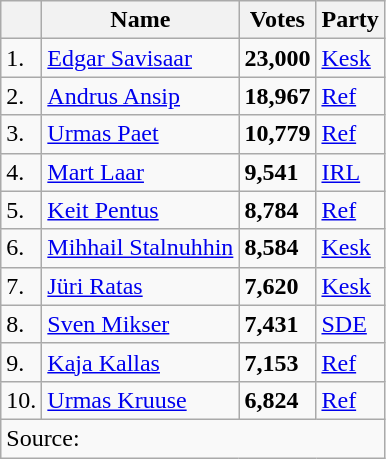<table class="wikitable sortable">
<tr>
<th></th>
<th><strong>Name</strong></th>
<th><strong>Votes</strong></th>
<th><strong>Party</strong></th>
</tr>
<tr>
<td>1.</td>
<td><a href='#'>Edgar Savisaar</a></td>
<td><strong>23,000</strong></td>
<td><a href='#'>Kesk</a></td>
</tr>
<tr>
<td>2.</td>
<td><a href='#'>Andrus Ansip</a></td>
<td><strong>18,967</strong></td>
<td><a href='#'>Ref</a></td>
</tr>
<tr>
<td>3.</td>
<td><a href='#'>Urmas Paet</a></td>
<td><strong>10,779</strong></td>
<td><a href='#'>Ref</a></td>
</tr>
<tr>
<td>4.</td>
<td><a href='#'>Mart Laar</a></td>
<td><strong>9,541</strong></td>
<td><a href='#'>IRL</a></td>
</tr>
<tr>
<td>5.</td>
<td><a href='#'>Keit Pentus</a></td>
<td><strong>8,784</strong></td>
<td><a href='#'>Ref</a></td>
</tr>
<tr>
<td>6.</td>
<td><a href='#'>Mihhail Stalnuhhin</a></td>
<td><strong>8,584</strong></td>
<td><a href='#'>Kesk</a></td>
</tr>
<tr>
<td>7.</td>
<td><a href='#'>Jüri Ratas</a></td>
<td><strong>7,620</strong></td>
<td><a href='#'>Kesk</a></td>
</tr>
<tr>
<td>8.</td>
<td><a href='#'>Sven Mikser</a></td>
<td><strong>7,431</strong></td>
<td><a href='#'>SDE</a></td>
</tr>
<tr>
<td>9.</td>
<td><a href='#'>Kaja Kallas</a></td>
<td><strong>7,153</strong></td>
<td><a href='#'>Ref</a></td>
</tr>
<tr>
<td>10.</td>
<td><a href='#'>Urmas Kruuse</a></td>
<td><strong>6,824</strong></td>
<td><a href='#'>Ref</a></td>
</tr>
<tr>
<td align=left colspan=5>Source: </td>
</tr>
</table>
